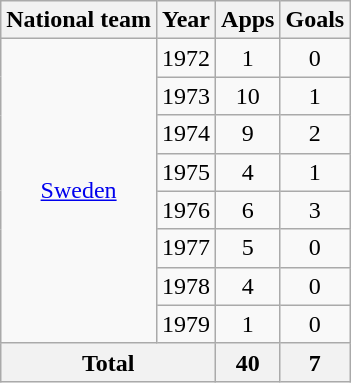<table class="wikitable" style="text-align:center">
<tr>
<th>National team</th>
<th>Year</th>
<th>Apps</th>
<th>Goals</th>
</tr>
<tr>
<td rowspan="8"><a href='#'>Sweden</a></td>
<td>1972</td>
<td>1</td>
<td>0</td>
</tr>
<tr>
<td>1973</td>
<td>10</td>
<td>1</td>
</tr>
<tr>
<td>1974</td>
<td>9</td>
<td>2</td>
</tr>
<tr>
<td>1975</td>
<td>4</td>
<td>1</td>
</tr>
<tr>
<td>1976</td>
<td>6</td>
<td>3</td>
</tr>
<tr>
<td>1977</td>
<td>5</td>
<td>0</td>
</tr>
<tr>
<td>1978</td>
<td>4</td>
<td>0</td>
</tr>
<tr>
<td>1979</td>
<td>1</td>
<td>0</td>
</tr>
<tr>
<th colspan="2">Total</th>
<th>40</th>
<th>7</th>
</tr>
</table>
